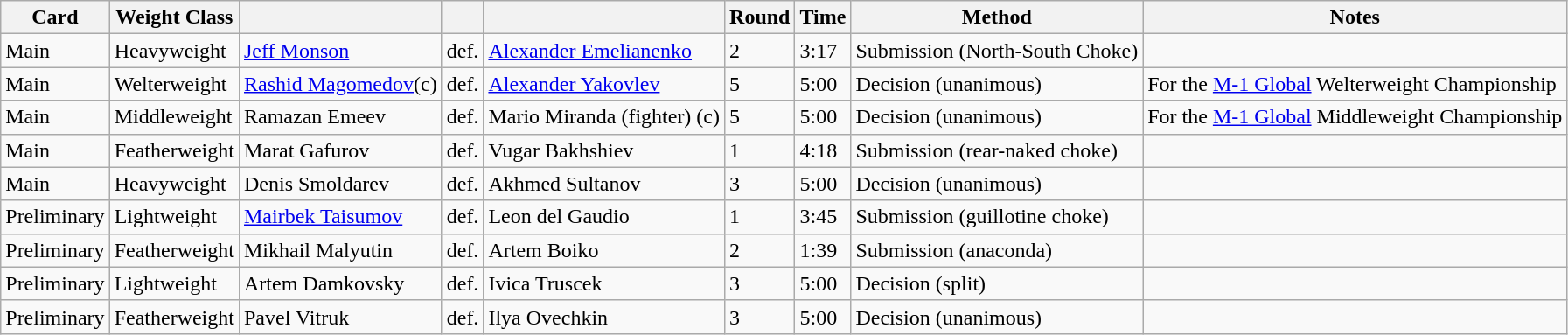<table class="wikitable">
<tr>
<th>Card</th>
<th>Weight Class</th>
<th></th>
<th></th>
<th></th>
<th>Round</th>
<th>Time</th>
<th>Method</th>
<th>Notes</th>
</tr>
<tr>
<td>Main</td>
<td>Heavyweight</td>
<td> <a href='#'>Jeff Monson</a></td>
<td>def.</td>
<td> <a href='#'>Alexander Emelianenko</a></td>
<td>2</td>
<td>3:17</td>
<td>Submission (North-South Choke)</td>
<td></td>
</tr>
<tr>
<td>Main</td>
<td>Welterweight</td>
<td> <a href='#'>Rashid Magomedov</a>(c)</td>
<td>def.</td>
<td> <a href='#'>Alexander Yakovlev</a></td>
<td>5</td>
<td>5:00</td>
<td>Decision (unanimous)</td>
<td>For the <a href='#'>M-1 Global</a> Welterweight Championship</td>
</tr>
<tr>
<td>Main</td>
<td>Middleweight</td>
<td> Ramazan Emeev</td>
<td>def.</td>
<td> Mario Miranda (fighter) (c)</td>
<td>5</td>
<td>5:00</td>
<td>Decision (unanimous)</td>
<td>For the <a href='#'>M-1 Global</a> Middleweight Championship</td>
</tr>
<tr>
<td>Main</td>
<td>Featherweight</td>
<td> Marat Gafurov</td>
<td>def.</td>
<td> Vugar Bakhshiev</td>
<td>1</td>
<td>4:18</td>
<td>Submission (rear-naked choke)</td>
<td></td>
</tr>
<tr>
<td>Main</td>
<td>Heavyweight</td>
<td> Denis Smoldarev</td>
<td>def.</td>
<td> Akhmed Sultanov</td>
<td>3</td>
<td>5:00</td>
<td>Decision (unanimous)</td>
<td></td>
</tr>
<tr>
<td>Preliminary</td>
<td>Lightweight</td>
<td> <a href='#'>Mairbek Taisumov</a></td>
<td>def.</td>
<td> Leon del Gaudio</td>
<td>1</td>
<td>3:45</td>
<td>Submission (guillotine choke)</td>
<td></td>
</tr>
<tr>
<td>Preliminary</td>
<td>Featherweight</td>
<td> Mikhail Malyutin</td>
<td>def.</td>
<td> Artem Boiko</td>
<td>2</td>
<td>1:39</td>
<td>Submission (anaconda)</td>
<td></td>
</tr>
<tr>
<td>Preliminary</td>
<td>Lightweight</td>
<td> Artem Damkovsky</td>
<td>def.</td>
<td> Ivica Truscek</td>
<td>3</td>
<td>5:00</td>
<td>Decision (split)</td>
<td></td>
</tr>
<tr>
<td>Preliminary</td>
<td>Featherweight</td>
<td> Pavel Vitruk</td>
<td>def.</td>
<td> Ilya Ovechkin</td>
<td>3</td>
<td>5:00</td>
<td>Decision (unanimous)</td>
<td></td>
</tr>
</table>
